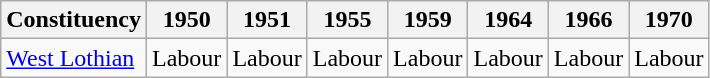<table class="wikitable sortable">
<tr>
<th>Constituency</th>
<th>1950</th>
<th>1951</th>
<th>1955</th>
<th>1959</th>
<th>1964</th>
<th>1966</th>
<th>1970</th>
</tr>
<tr>
<td><a href='#'>West Lothian</a></td>
<td bgcolor=>Labour</td>
<td bgcolor=>Labour</td>
<td bgcolor=>Labour</td>
<td bgcolor=>Labour</td>
<td bgcolor=>Labour</td>
<td bgcolor=>Labour</td>
<td bgcolor=>Labour</td>
</tr>
</table>
